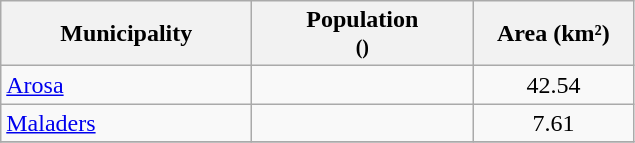<table class="wikitable">
<tr>
<th width="160">Municipality</th>
<th width="140">Population <small><br>()</small></th>
<th width="100">Area (km²)</th>
</tr>
<tr>
<td><a href='#'>Arosa</a></td>
<td align="center"></td>
<td align="center">42.54 </td>
</tr>
<tr>
<td><a href='#'>Maladers</a></td>
<td align="center"></td>
<td align="center">7.61</td>
</tr>
<tr>
</tr>
</table>
